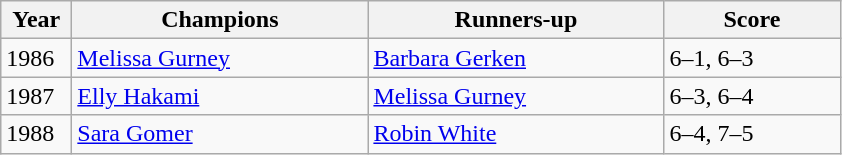<table class="wikitable">
<tr>
<th style="width:40px">Year</th>
<th style="width:190px">Champions</th>
<th style="width:190px">Runners-up</th>
<th style="width:110px" class="unsortable">Score</th>
</tr>
<tr>
<td>1986</td>
<td> <a href='#'>Melissa Gurney</a></td>
<td> <a href='#'>Barbara Gerken</a></td>
<td>6–1, 6–3</td>
</tr>
<tr>
<td>1987</td>
<td> <a href='#'>Elly Hakami</a></td>
<td> <a href='#'>Melissa Gurney</a></td>
<td>6–3, 6–4</td>
</tr>
<tr>
<td>1988</td>
<td> <a href='#'>Sara Gomer</a></td>
<td> <a href='#'>Robin White</a></td>
<td>6–4, 7–5</td>
</tr>
</table>
